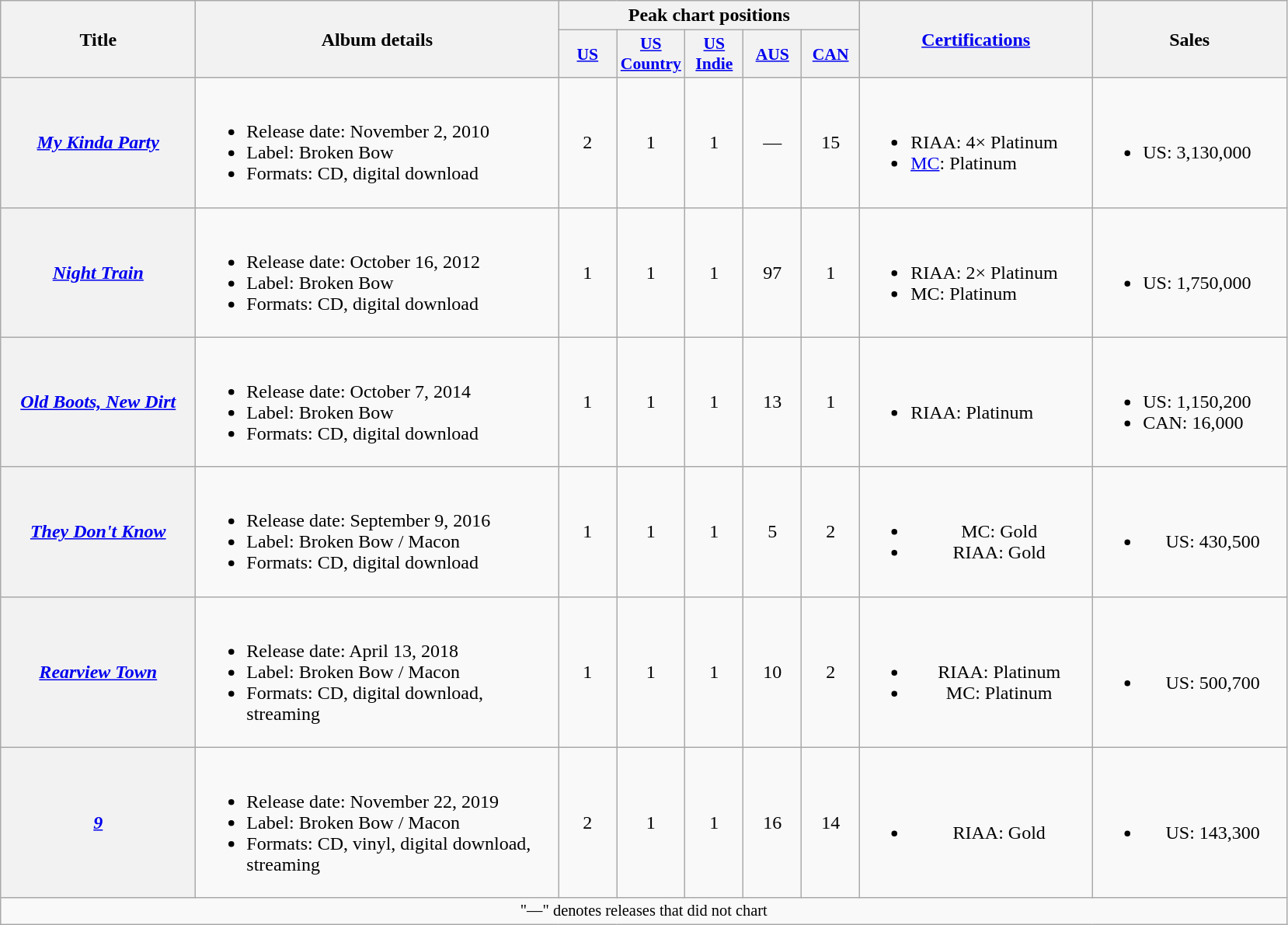<table class="wikitable plainrowheaders" style="text-align:center;">
<tr>
<th scope="col" rowspan="2" style="width:10em;">Title</th>
<th scope="col" rowspan="2" style="width:19em;">Album details</th>
<th scope="col" colspan="5">Peak chart positions</th>
<th scope="col" rowspan="2" style="width:12em;"><a href='#'>Certifications</a></th>
<th scope="col" rowspan="2" style="width:10em;">Sales</th>
</tr>
<tr>
<th scope="col" style="width:3em;font-size:90%;"><a href='#'>US</a><br></th>
<th scope="col" style="width:3em;font-size:90%;"><a href='#'>US<br>Country</a><br></th>
<th scope="col" style="width:3em;font-size:90%;"><a href='#'>US<br>Indie</a><br></th>
<th scope="col" style="width:3em;font-size:90%;"><a href='#'>AUS</a><br></th>
<th scope="col" style="width:3em;font-size:90%;"><a href='#'>CAN</a><br></th>
</tr>
<tr>
<th scope="row"><em><a href='#'>My Kinda Party</a></em></th>
<td style="text-align:left;"><br><ul><li>Release date: November 2, 2010</li><li>Label: Broken Bow</li><li>Formats: CD, digital download</li></ul></td>
<td>2</td>
<td>1</td>
<td>1</td>
<td>—</td>
<td>15</td>
<td style="text-align:left;"><br><ul><li>RIAA: 4× Platinum</li><li><a href='#'>MC</a>: Platinum</li></ul></td>
<td style="text-align:left;"><br><ul><li>US: 3,130,000</li></ul></td>
</tr>
<tr>
<th scope="row"><em><a href='#'>Night Train</a></em></th>
<td style="text-align:left;"><br><ul><li>Release date: October 16, 2012</li><li>Label: Broken Bow</li><li>Formats: CD, digital download</li></ul></td>
<td>1</td>
<td>1</td>
<td>1</td>
<td>97</td>
<td>1</td>
<td style="text-align:left;"><br><ul><li>RIAA: 2× Platinum</li><li>MC: Platinum</li></ul></td>
<td style="text-align:left;"><br><ul><li>US: 1,750,000</li></ul></td>
</tr>
<tr>
<th scope="row"><em><a href='#'>Old Boots, New Dirt</a></em></th>
<td style="text-align:left;"><br><ul><li>Release date: October 7, 2014</li><li>Label: Broken Bow</li><li>Formats: CD, digital download</li></ul></td>
<td>1</td>
<td>1</td>
<td>1</td>
<td>13</td>
<td>1</td>
<td style="text-align:left;"><br><ul><li>RIAA: Platinum</li></ul></td>
<td style="text-align:left;"><br><ul><li>US: 1,150,200</li><li>CAN: 16,000</li></ul></td>
</tr>
<tr>
<th scope="row"><em><a href='#'>They Don't Know</a></em></th>
<td style="text-align:left;"><br><ul><li>Release date: September 9, 2016</li><li>Label: Broken Bow / Macon</li><li>Formats: CD, digital download</li></ul></td>
<td>1</td>
<td>1</td>
<td>1</td>
<td>5</td>
<td>2</td>
<td><br><ul><li>MC: Gold</li><li>RIAA: Gold</li></ul></td>
<td><br><ul><li>US: 430,500</li></ul></td>
</tr>
<tr>
<th scope="row"><em><a href='#'>Rearview Town</a></em></th>
<td style="text-align:left;"><br><ul><li>Release date: April 13, 2018</li><li>Label: Broken Bow / Macon</li><li>Formats: CD, digital download, streaming</li></ul></td>
<td>1</td>
<td>1</td>
<td>1</td>
<td>10</td>
<td>2</td>
<td><br><ul><li>RIAA: Platinum</li><li>MC: Platinum</li></ul></td>
<td><br><ul><li>US: 500,700</li></ul></td>
</tr>
<tr>
<th scope="row"><em><a href='#'>9</a></em></th>
<td style="text-align:left;"><br><ul><li>Release date: November 22, 2019</li><li>Label: Broken Bow / Macon</li><li>Formats: CD, vinyl, digital download, streaming</li></ul></td>
<td>2</td>
<td>1</td>
<td>1</td>
<td>16</td>
<td>14</td>
<td><br><ul><li>RIAA: Gold</li></ul></td>
<td><br><ul><li>US: 143,300</li></ul></td>
</tr>
<tr>
<td colspan="9" style="font-size:85%">"—" denotes releases that did not chart</td>
</tr>
</table>
